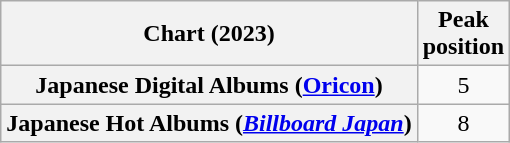<table class="wikitable sortable plainrowheaders" style="text-align:center">
<tr>
<th scope="col">Chart (2023)</th>
<th scope="col">Peak<br>position</th>
</tr>
<tr>
<th scope="row">Japanese Digital Albums (<a href='#'>Oricon</a>)</th>
<td>5</td>
</tr>
<tr>
<th scope="row">Japanese Hot Albums (<em><a href='#'>Billboard Japan</a></em>)</th>
<td>8</td>
</tr>
</table>
